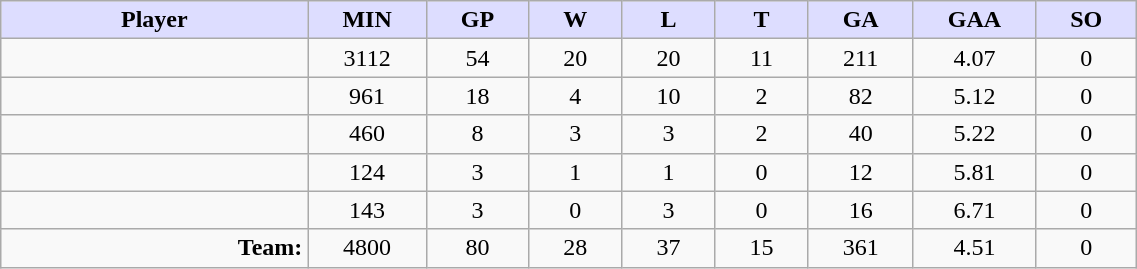<table style="width:60%;" class="wikitable sortable">
<tr>
<th style="background:#ddf; width:10%;">Player</th>
<th style="width:3%; background:#ddf;" title="Minutes played">MIN</th>
<th style="width:3%; background:#ddf;" title="Games played in">GP</th>
<th style="width:3%; background:#ddf;" title="Games played in">W</th>
<th style="width:3%; background:#ddf;" title="Games played in">L</th>
<th style="width:3%; background:#ddf;" title="Ties">T</th>
<th style="width:3%; background:#ddf;" title="Goals against">GA</th>
<th style="width:3%; background:#ddf;" title="Goals against average">GAA</th>
<th style="width:3%; background:#ddf;" title="Shut-outs">SO</th>
</tr>
<tr style="text-align:center;">
<td style="text-align:right;"></td>
<td>3112</td>
<td>54</td>
<td>20</td>
<td>20</td>
<td>11</td>
<td>211</td>
<td>4.07</td>
<td>0</td>
</tr>
<tr style="text-align:center;">
<td style="text-align:right;"></td>
<td>961</td>
<td>18</td>
<td>4</td>
<td>10</td>
<td>2</td>
<td>82</td>
<td>5.12</td>
<td>0</td>
</tr>
<tr style="text-align:center;">
<td style="text-align:right;"></td>
<td>460</td>
<td>8</td>
<td>3</td>
<td>3</td>
<td>2</td>
<td>40</td>
<td>5.22</td>
<td>0</td>
</tr>
<tr style="text-align:center;">
<td style="text-align:right;"></td>
<td>124</td>
<td>3</td>
<td>1</td>
<td>1</td>
<td>0</td>
<td>12</td>
<td>5.81</td>
<td>0</td>
</tr>
<tr style="text-align:center;">
<td style="text-align:right;"></td>
<td>143</td>
<td>3</td>
<td>0</td>
<td>3</td>
<td>0</td>
<td>16</td>
<td>6.71</td>
<td>0</td>
</tr>
<tr style="text-align:center;">
<td style="text-align:right;"><strong>Team:</strong></td>
<td>4800</td>
<td>80</td>
<td>28</td>
<td>37</td>
<td>15</td>
<td>361</td>
<td>4.51</td>
<td>0</td>
</tr>
</table>
